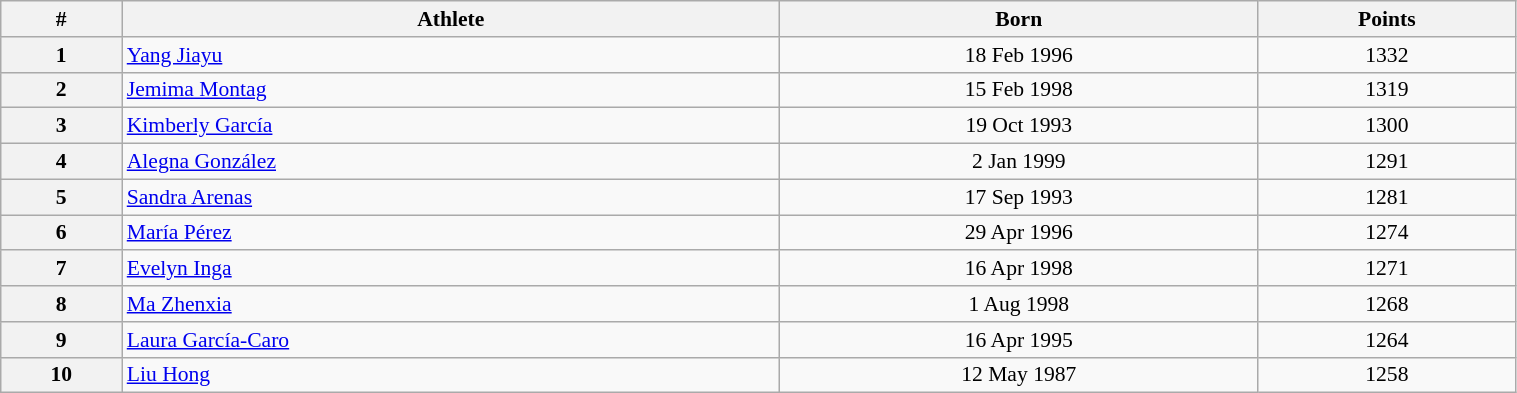<table class="wikitable" width=80% style="font-size:90%; text-align:center;">
<tr>
<th>#</th>
<th>Athlete</th>
<th>Born</th>
<th>Points</th>
</tr>
<tr>
<th>1</th>
<td align=left> <a href='#'>Yang Jiayu</a></td>
<td>18 Feb 1996</td>
<td>1332</td>
</tr>
<tr>
<th>2</th>
<td align=left> <a href='#'>Jemima Montag</a></td>
<td>15 Feb 1998</td>
<td>1319</td>
</tr>
<tr>
<th>3</th>
<td align=left> <a href='#'>Kimberly García</a></td>
<td>19 Oct 1993</td>
<td>1300</td>
</tr>
<tr>
<th>4</th>
<td align=left> <a href='#'>Alegna González</a></td>
<td>2 Jan 1999</td>
<td>1291</td>
</tr>
<tr>
<th>5</th>
<td align=left> <a href='#'>Sandra Arenas</a></td>
<td>17 Sep 1993</td>
<td>1281</td>
</tr>
<tr>
<th>6</th>
<td align=left> <a href='#'>María Pérez</a></td>
<td>29 Apr 1996</td>
<td>1274</td>
</tr>
<tr>
<th>7</th>
<td align=left> <a href='#'>Evelyn Inga</a></td>
<td>16 Apr 1998</td>
<td>1271</td>
</tr>
<tr>
<th>8</th>
<td align=left> <a href='#'>Ma Zhenxia</a></td>
<td>1 Aug 1998</td>
<td>1268</td>
</tr>
<tr>
<th>9</th>
<td align=left> <a href='#'>Laura García-Caro</a></td>
<td>16 Apr 1995</td>
<td>1264</td>
</tr>
<tr>
<th>10</th>
<td align=left> <a href='#'>Liu Hong</a></td>
<td>12 May 1987</td>
<td>1258</td>
</tr>
</table>
